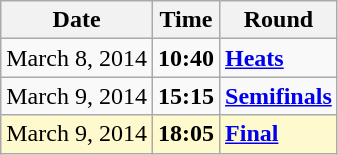<table class="wikitable">
<tr>
<th>Date</th>
<th>Time</th>
<th>Round</th>
</tr>
<tr>
<td>March 8, 2014</td>
<td><strong>10:40</strong></td>
<td><strong><a href='#'>Heats</a></strong></td>
</tr>
<tr>
<td>March 9, 2014</td>
<td><strong>15:15</strong></td>
<td><strong><a href='#'>Semifinals</a></strong></td>
</tr>
<tr style=background:lemonchiffon>
<td>March 9, 2014</td>
<td><strong>18:05</strong></td>
<td><strong><a href='#'>Final</a></strong></td>
</tr>
</table>
